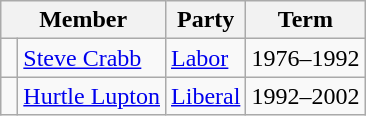<table class="wikitable">
<tr>
<th colspan="2">Member</th>
<th>Party</th>
<th>Term</th>
</tr>
<tr>
<td> </td>
<td><a href='#'>Steve Crabb</a></td>
<td><a href='#'>Labor</a></td>
<td>1976–1992</td>
</tr>
<tr>
<td> </td>
<td><a href='#'>Hurtle Lupton</a></td>
<td><a href='#'>Liberal</a></td>
<td>1992–2002</td>
</tr>
</table>
